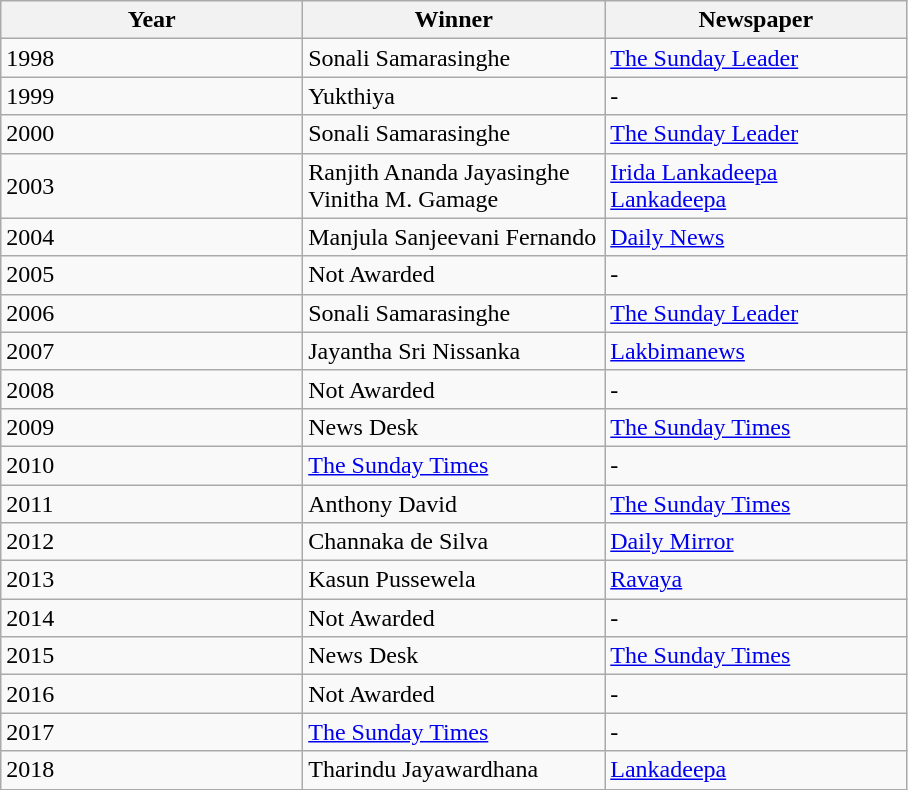<table class="wikitable sortable mw-collapsible mw-collapsed">
<tr>
<th width="33%">Year</th>
<th width="33%">Winner</th>
<th width="33%">Newspaper</th>
</tr>
<tr>
<td>1998</td>
<td>Sonali Samarasinghe</td>
<td><a href='#'>The Sunday Leader</a></td>
</tr>
<tr>
<td>1999</td>
<td>Yukthiya</td>
<td>-</td>
</tr>
<tr>
<td>2000</td>
<td>Sonali Samarasinghe</td>
<td><a href='#'>The Sunday Leader</a></td>
</tr>
<tr>
<td>2003</td>
<td>Ranjith Ananda Jayasinghe<br>Vinitha M. Gamage</td>
<td><a href='#'>Irida Lankadeepa</a><br><a href='#'>Lankadeepa</a></td>
</tr>
<tr>
<td>2004</td>
<td>Manjula Sanjeevani Fernando</td>
<td><a href='#'>Daily News</a></td>
</tr>
<tr>
<td>2005</td>
<td>Not Awarded</td>
<td>-</td>
</tr>
<tr>
<td>2006</td>
<td>Sonali Samarasinghe</td>
<td><a href='#'>The Sunday Leader</a></td>
</tr>
<tr>
<td>2007</td>
<td>Jayantha Sri Nissanka</td>
<td><a href='#'>Lakbimanews</a></td>
</tr>
<tr>
<td>2008</td>
<td>Not Awarded</td>
<td>-</td>
</tr>
<tr>
<td>2009</td>
<td>News Desk</td>
<td><a href='#'>The Sunday Times</a></td>
</tr>
<tr>
<td>2010</td>
<td><a href='#'>The Sunday Times</a></td>
<td>-</td>
</tr>
<tr>
<td>2011</td>
<td>Anthony David</td>
<td><a href='#'>The Sunday Times</a></td>
</tr>
<tr>
<td>2012</td>
<td>Channaka de Silva</td>
<td><a href='#'>Daily Mirror</a></td>
</tr>
<tr>
<td>2013</td>
<td>Kasun Pussewela</td>
<td><a href='#'>Ravaya</a></td>
</tr>
<tr>
<td>2014</td>
<td>Not Awarded</td>
<td>-</td>
</tr>
<tr>
<td>2015</td>
<td>News Desk</td>
<td><a href='#'>The Sunday Times</a></td>
</tr>
<tr>
<td>2016</td>
<td>Not Awarded</td>
<td>-</td>
</tr>
<tr>
<td>2017</td>
<td><a href='#'>The Sunday Times</a></td>
<td>-</td>
</tr>
<tr>
<td>2018</td>
<td>Tharindu Jayawardhana</td>
<td><a href='#'>Lankadeepa</a></td>
</tr>
</table>
